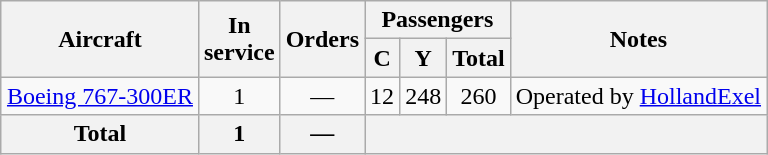<table class="wikitable" style="margin:0.5em auto; text-align:center">
<tr>
<th rowspan=2>Aircraft</th>
<th rowspan=2>In <br> service</th>
<th rowspan=2>Orders</th>
<th colspan=3>Passengers</th>
<th rowspan=2>Notes</th>
</tr>
<tr>
<th><abbr>C</abbr></th>
<th><abbr>Y</abbr></th>
<th>Total</th>
</tr>
<tr>
<td><a href='#'>Boeing 767-300ER</a></td>
<td>1</td>
<td>—</td>
<td>12</td>
<td>248</td>
<td>260</td>
<td>Operated by <a href='#'>HollandExel</a></td>
</tr>
<tr>
<th>Total</th>
<th>1</th>
<th>—</th>
<th colspan=5></th>
</tr>
</table>
